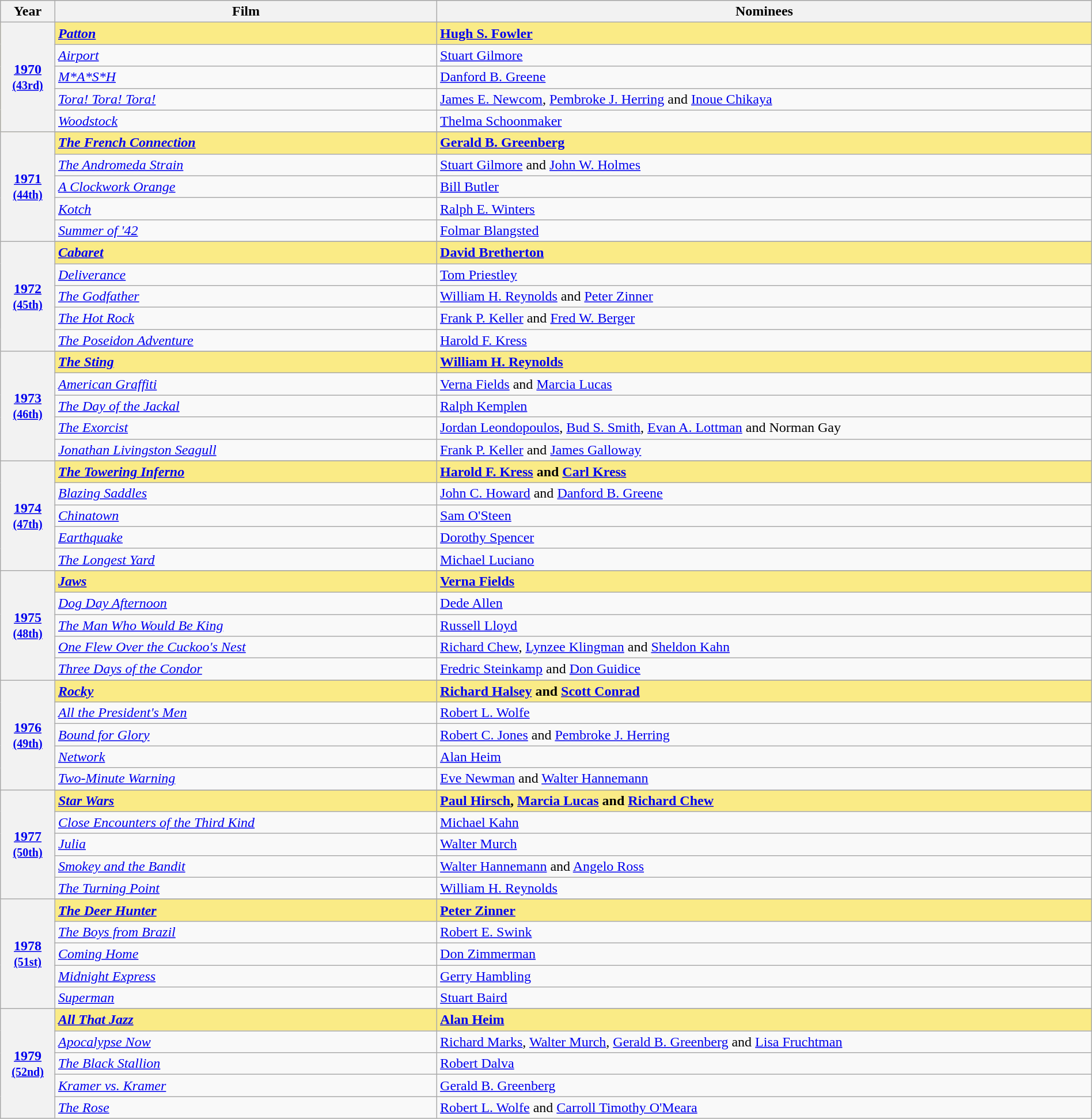<table class="wikitable" style="width:100%">
<tr bgcolor="#bebebe">
<th width="5%">Year</th>
<th width="35%">Film</th>
<th width="60%">Nominees</th>
</tr>
<tr style="background:#FAEB86">
<th rowspan="5"><a href='#'>1970</a><br><small><a href='#'>(43rd)</a></small></th>
<td><strong><em><a href='#'>Patton</a></em></strong></td>
<td><strong><a href='#'>Hugh S. Fowler</a></strong></td>
</tr>
<tr>
<td><em><a href='#'>Airport</a></em></td>
<td><a href='#'>Stuart Gilmore</a></td>
</tr>
<tr>
<td><em><a href='#'>M*A*S*H</a></em></td>
<td><a href='#'>Danford B. Greene</a></td>
</tr>
<tr>
<td><em><a href='#'>Tora! Tora! Tora!</a></em></td>
<td><a href='#'>James E. Newcom</a>, <a href='#'>Pembroke J. Herring</a> and <a href='#'>Inoue Chikaya</a></td>
</tr>
<tr>
<td><em><a href='#'>Woodstock</a></em></td>
<td><a href='#'>Thelma Schoonmaker</a></td>
</tr>
<tr>
<th rowspan="6" style="text-align:center"><a href='#'>1971</a><br><small><a href='#'>(44th)</a></small></th>
</tr>
<tr style="background:#FAEB86">
<td><strong><em><a href='#'>The French Connection</a></em></strong></td>
<td><strong><a href='#'>Gerald B. Greenberg</a></strong></td>
</tr>
<tr>
<td><em><a href='#'>The Andromeda Strain</a></em></td>
<td><a href='#'>Stuart Gilmore</a>  and <a href='#'>John W. Holmes</a></td>
</tr>
<tr>
<td><em><a href='#'>A Clockwork Orange</a></em></td>
<td><a href='#'>Bill Butler</a></td>
</tr>
<tr>
<td><em><a href='#'>Kotch</a></em></td>
<td><a href='#'>Ralph E. Winters</a></td>
</tr>
<tr>
<td><em><a href='#'>Summer of '42</a></em></td>
<td><a href='#'>Folmar Blangsted</a></td>
</tr>
<tr>
<th rowspan="6" style="text-align:center"><a href='#'>1972</a><br><small><a href='#'>(45th)</a></small></th>
</tr>
<tr style="background:#FAEB86">
<td><strong><em><a href='#'>Cabaret</a></em></strong></td>
<td><strong><a href='#'>David Bretherton</a></strong></td>
</tr>
<tr>
<td><em><a href='#'>Deliverance</a></em></td>
<td><a href='#'>Tom Priestley</a></td>
</tr>
<tr>
<td><em><a href='#'>The Godfather</a></em></td>
<td><a href='#'>William H. Reynolds</a> and <a href='#'>Peter Zinner</a></td>
</tr>
<tr>
<td><em><a href='#'>The Hot Rock</a></em></td>
<td><a href='#'>Frank P. Keller</a> and <a href='#'>Fred W. Berger</a></td>
</tr>
<tr>
<td><em><a href='#'>The Poseidon Adventure</a></em></td>
<td><a href='#'>Harold F. Kress</a></td>
</tr>
<tr>
<th rowspan="6" style="text-align:center"><a href='#'>1973</a><br><small><a href='#'>(46th)</a></small></th>
</tr>
<tr style="background:#FAEB86">
<td><strong><em><a href='#'>The Sting</a></em></strong></td>
<td><strong><a href='#'>William H. Reynolds</a></strong></td>
</tr>
<tr>
<td><em><a href='#'>American Graffiti</a></em></td>
<td><a href='#'>Verna Fields</a> and <a href='#'>Marcia Lucas</a></td>
</tr>
<tr>
<td><em><a href='#'>The Day of the Jackal</a></em></td>
<td><a href='#'>Ralph Kemplen</a></td>
</tr>
<tr>
<td><em><a href='#'>The Exorcist</a></em></td>
<td><a href='#'>Jordan Leondopoulos</a>, <a href='#'>Bud S. Smith</a>, <a href='#'>Evan A. Lottman</a> and Norman Gay</td>
</tr>
<tr>
<td><em><a href='#'>Jonathan Livingston Seagull</a></em></td>
<td><a href='#'>Frank P. Keller</a> and <a href='#'>James Galloway</a></td>
</tr>
<tr>
<th rowspan="6" style="text-align:center"><a href='#'>1974</a><br><small><a href='#'>(47th)</a></small></th>
</tr>
<tr style="background:#FAEB86">
<td><strong><em><a href='#'>The Towering Inferno</a></em></strong></td>
<td><strong><a href='#'>Harold F. Kress</a> and <a href='#'>Carl Kress</a></strong></td>
</tr>
<tr>
<td><em><a href='#'>Blazing Saddles</a></em></td>
<td><a href='#'>John C. Howard</a> and <a href='#'>Danford B. Greene</a></td>
</tr>
<tr>
<td><em><a href='#'>Chinatown</a></em></td>
<td><a href='#'>Sam O'Steen</a></td>
</tr>
<tr>
<td><em><a href='#'>Earthquake</a></em></td>
<td><a href='#'>Dorothy Spencer</a></td>
</tr>
<tr>
<td><em><a href='#'>The Longest Yard</a></em></td>
<td><a href='#'>Michael Luciano</a></td>
</tr>
<tr>
<th rowspan="6" style="text-align:center"><a href='#'>1975</a><br><small><a href='#'>(48th)</a></small></th>
</tr>
<tr style="background:#FAEB86">
<td><strong><em><a href='#'>Jaws</a></em></strong></td>
<td><strong><a href='#'>Verna Fields</a></strong></td>
</tr>
<tr>
<td><em><a href='#'>Dog Day Afternoon</a></em></td>
<td><a href='#'>Dede Allen</a></td>
</tr>
<tr>
<td><em><a href='#'>The Man Who Would Be King</a></em></td>
<td><a href='#'>Russell Lloyd</a></td>
</tr>
<tr>
<td><em><a href='#'>One Flew Over the Cuckoo's Nest</a></em></td>
<td><a href='#'>Richard Chew</a>, <a href='#'>Lynzee Klingman</a> and <a href='#'>Sheldon Kahn</a></td>
</tr>
<tr>
<td><em><a href='#'>Three Days of the Condor</a></em></td>
<td><a href='#'>Fredric Steinkamp</a> and <a href='#'>Don Guidice</a></td>
</tr>
<tr>
<th rowspan="6" style="text-align:center"><a href='#'>1976</a><br><small><a href='#'>(49th)</a></small></th>
</tr>
<tr style="background:#FAEB86">
<td><strong><em><a href='#'>Rocky</a></em></strong></td>
<td><strong><a href='#'>Richard Halsey</a> and <a href='#'>Scott Conrad</a></strong></td>
</tr>
<tr>
<td><em><a href='#'>All the President's Men</a></em></td>
<td><a href='#'>Robert L. Wolfe</a></td>
</tr>
<tr>
<td><em><a href='#'>Bound for Glory</a></em></td>
<td><a href='#'>Robert C. Jones</a> and <a href='#'>Pembroke J. Herring</a></td>
</tr>
<tr>
<td><em><a href='#'>Network</a></em></td>
<td><a href='#'>Alan Heim</a></td>
</tr>
<tr>
<td><em><a href='#'>Two-Minute Warning</a></em></td>
<td><a href='#'>Eve Newman</a> and <a href='#'>Walter Hannemann</a></td>
</tr>
<tr>
<th rowspan="6" style="text-align:center"><a href='#'>1977</a><br><small><a href='#'>(50th)</a></small></th>
</tr>
<tr style="background:#FAEB86">
<td><strong><em><a href='#'>Star Wars</a></em></strong></td>
<td><strong><a href='#'>Paul Hirsch</a>, <a href='#'>Marcia Lucas</a> and <a href='#'>Richard Chew</a></strong></td>
</tr>
<tr>
<td><em><a href='#'>Close Encounters of the Third Kind</a></em></td>
<td><a href='#'>Michael Kahn</a></td>
</tr>
<tr>
<td><em><a href='#'>Julia</a></em></td>
<td><a href='#'>Walter Murch</a> </td>
</tr>
<tr>
<td><em><a href='#'>Smokey and the Bandit</a></em></td>
<td><a href='#'>Walter Hannemann</a> and <a href='#'>Angelo Ross</a></td>
</tr>
<tr>
<td><em><a href='#'>The Turning Point</a></em></td>
<td><a href='#'>William H. Reynolds</a></td>
</tr>
<tr>
<th rowspan="6" style="text-align:center"><a href='#'>1978</a><br><small><a href='#'>(51st)</a></small></th>
</tr>
<tr style="background:#FAEB86">
<td><strong><em><a href='#'>The Deer Hunter</a></em></strong></td>
<td><strong><a href='#'>Peter Zinner</a></strong></td>
</tr>
<tr>
<td><em><a href='#'>The Boys from Brazil</a></em></td>
<td><a href='#'>Robert E. Swink</a></td>
</tr>
<tr>
<td><em><a href='#'>Coming Home</a></em></td>
<td><a href='#'>Don Zimmerman</a></td>
</tr>
<tr>
<td><em><a href='#'>Midnight Express</a></em></td>
<td><a href='#'>Gerry Hambling</a></td>
</tr>
<tr>
<td><em><a href='#'>Superman</a></em></td>
<td><a href='#'>Stuart Baird</a></td>
</tr>
<tr>
<th rowspan="6" style="text-align:center"><a href='#'>1979</a><br><small><a href='#'>(52nd)</a></small></th>
</tr>
<tr style="background:#FAEB86">
<td><strong><em><a href='#'>All That Jazz</a></em></strong></td>
<td><strong><a href='#'>Alan Heim</a></strong></td>
</tr>
<tr>
<td><em><a href='#'>Apocalypse Now</a></em></td>
<td><a href='#'>Richard Marks</a>, <a href='#'>Walter Murch</a>, <a href='#'>Gerald B. Greenberg</a> and <a href='#'>Lisa Fruchtman</a></td>
</tr>
<tr>
<td><em><a href='#'>The Black Stallion</a></em></td>
<td><a href='#'>Robert Dalva</a></td>
</tr>
<tr>
<td><em><a href='#'>Kramer vs. Kramer</a></em></td>
<td><a href='#'>Gerald B. Greenberg</a></td>
</tr>
<tr>
<td><em><a href='#'>The Rose</a></em></td>
<td><a href='#'>Robert L. Wolfe</a> and <a href='#'>Carroll Timothy O'Meara</a></td>
</tr>
</table>
